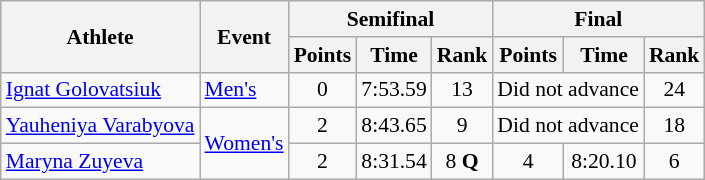<table class=wikitable style=font-size:90%;text-align:center>
<tr>
<th rowspan=2>Athlete</th>
<th rowspan=2>Event</th>
<th colspan="3">Semifinal</th>
<th colspan="3">Final</th>
</tr>
<tr>
<th>Points</th>
<th>Time</th>
<th>Rank</th>
<th>Points</th>
<th>Time</th>
<th>Rank</th>
</tr>
<tr>
<td align=left><a href='#'>Ignat Golovatsiuk</a></td>
<td align=left><a href='#'>Men's</a></td>
<td>0</td>
<td>7:53.59</td>
<td>13</td>
<td colspan=2>Did not advance</td>
<td>24</td>
</tr>
<tr>
<td align=left><a href='#'>Yauheniya Varabyova</a></td>
<td align=left rowspan=2><a href='#'>Women's</a></td>
<td>2</td>
<td>8:43.65</td>
<td>9</td>
<td colspan=2>Did not advance</td>
<td>18</td>
</tr>
<tr>
<td align=left><a href='#'>Maryna Zuyeva</a></td>
<td>2</td>
<td>8:31.54</td>
<td>8 <strong>Q</strong></td>
<td>4</td>
<td>8:20.10</td>
<td>6</td>
</tr>
</table>
